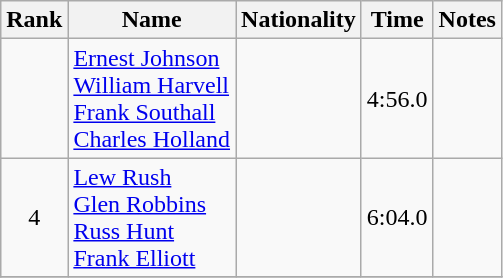<table class="wikitable sortable" style="text-align:center">
<tr>
<th>Rank</th>
<th>Name</th>
<th>Nationality</th>
<th>Time</th>
<th>Notes</th>
</tr>
<tr>
<td></td>
<td align=left><a href='#'>Ernest Johnson</a><br><a href='#'>William Harvell</a><br><a href='#'>Frank Southall</a><br><a href='#'>Charles Holland</a></td>
<td align=left></td>
<td>4:56.0</td>
<td></td>
</tr>
<tr>
<td>4</td>
<td align=left><a href='#'>Lew Rush</a><br><a href='#'>Glen Robbins</a><br><a href='#'>Russ Hunt</a><br><a href='#'>Frank Elliott</a></td>
<td align=left></td>
<td>6:04.0</td>
<td></td>
</tr>
<tr>
</tr>
</table>
